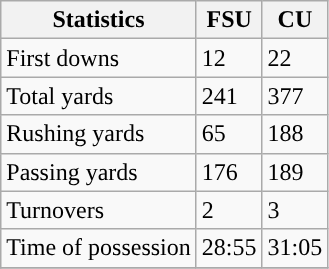<table class="wikitable">
<tr>
<th>Statistics</th>
<th>FSU</th>
<th>CU</th>
</tr>
<tr>
<td>First downs</td>
<td>12</td>
<td>22</td>
</tr>
<tr>
<td>Total yards</td>
<td>241</td>
<td>377</td>
</tr>
<tr>
<td>Rushing yards</td>
<td>65</td>
<td>188</td>
</tr>
<tr>
<td>Passing yards</td>
<td>176</td>
<td>189</td>
</tr>
<tr>
<td>Turnovers</td>
<td>2</td>
<td>3</td>
</tr>
<tr>
<td>Time of possession</td>
<td>28:55</td>
<td>31:05</td>
</tr>
<tr>
</tr>
</table>
